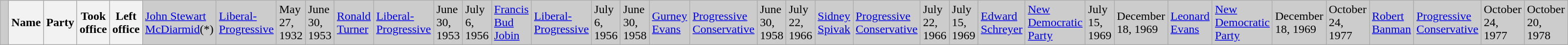<table class="wikitable">
<tr bgcolor="CCCCCC">
<td> </td>
<th width="30%"><strong>Name </strong></th>
<th width="30%"><strong>Party</strong></th>
<th width="20%"><strong>Took office</strong></th>
<th width="20%"><strong>Left office</strong><br></th>
<td><a href='#'>John Stewart McDiarmid</a>(*)<br></td>
<td><a href='#'>Liberal-Progressive</a></td>
<td>May 27, 1932</td>
<td>June 30, 1953<br></td>
<td><a href='#'>Ronald Turner</a><br></td>
<td><a href='#'>Liberal-Progressive</a></td>
<td>June 30, 1953</td>
<td>July 6, 1956<br></td>
<td><a href='#'>Francis Bud Jobin</a><br></td>
<td><a href='#'>Liberal-Progressive</a></td>
<td>July 6, 1956</td>
<td>June 30, 1958<br></td>
<td><a href='#'>Gurney Evans</a><br></td>
<td><a href='#'>Progressive Conservative</a></td>
<td>June 30, 1958</td>
<td>July 22, 1966<br></td>
<td><a href='#'>Sidney Spivak</a><br></td>
<td><a href='#'>Progressive Conservative</a></td>
<td>July 22, 1966</td>
<td>July 15, 1969<br></td>
<td><a href='#'>Edward Schreyer</a><br></td>
<td><a href='#'>New Democratic Party</a></td>
<td>July 15, 1969</td>
<td>December 18, 1969<br></td>
<td><a href='#'>Leonard Evans</a><br></td>
<td><a href='#'>New Democratic Party</a></td>
<td>December 18, 1969</td>
<td>October 24, 1977<br></td>
<td><a href='#'>Robert Banman</a><br></td>
<td><a href='#'>Progressive Conservative</a></td>
<td>October 24, 1977</td>
<td>October 20, 1978</td>
</tr>
</table>
